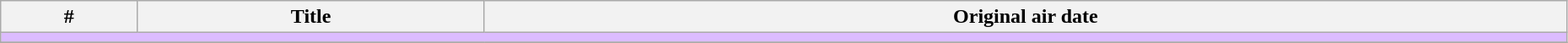<table class="wikitable" width="98%">
<tr>
<th>#</th>
<th>Title</th>
<th>Original air date</th>
</tr>
<tr>
<td colspan="150" bgcolor="#DCBCFF"></td>
</tr>
<tr>
</tr>
</table>
